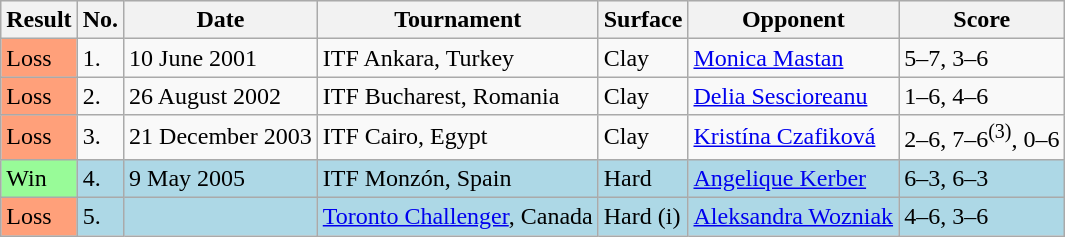<table class="sortable wikitable">
<tr style="background:#efefef;">
<th>Result</th>
<th>No.</th>
<th>Date</th>
<th>Tournament</th>
<th>Surface</th>
<th>Opponent</th>
<th class="unsortable">Score</th>
</tr>
<tr>
<td bgcolor="FFA07A">Loss</td>
<td>1.</td>
<td>10 June 2001</td>
<td>ITF Ankara, Turkey</td>
<td>Clay</td>
<td> <a href='#'>Monica Mastan</a></td>
<td>5–7, 3–6</td>
</tr>
<tr>
<td bgcolor="FFA07A">Loss</td>
<td>2.</td>
<td>26 August 2002</td>
<td>ITF Bucharest, Romania</td>
<td>Clay</td>
<td> <a href='#'>Delia Sescioreanu</a></td>
<td>1–6, 4–6</td>
</tr>
<tr>
<td bgcolor="FFA07A">Loss</td>
<td>3.</td>
<td>21 December 2003</td>
<td>ITF Cairo, Egypt</td>
<td>Clay</td>
<td> <a href='#'>Kristína Czafiková</a></td>
<td>2–6, 7–6<sup>(3)</sup>, 0–6</td>
</tr>
<tr style="background:lightblue;">
<td bgcolor=98FB98>Win</td>
<td>4.</td>
<td>9 May 2005</td>
<td>ITF Monzón, Spain</td>
<td>Hard</td>
<td> <a href='#'>Angelique Kerber</a></td>
<td>6–3, 6–3</td>
</tr>
<tr style="background:lightblue;">
<td bgcolor="FFA07A">Loss</td>
<td>5.</td>
<td></td>
<td><a href='#'>Toronto Challenger</a>, Canada</td>
<td>Hard (i)</td>
<td> <a href='#'>Aleksandra Wozniak</a></td>
<td>4–6, 3–6</td>
</tr>
</table>
